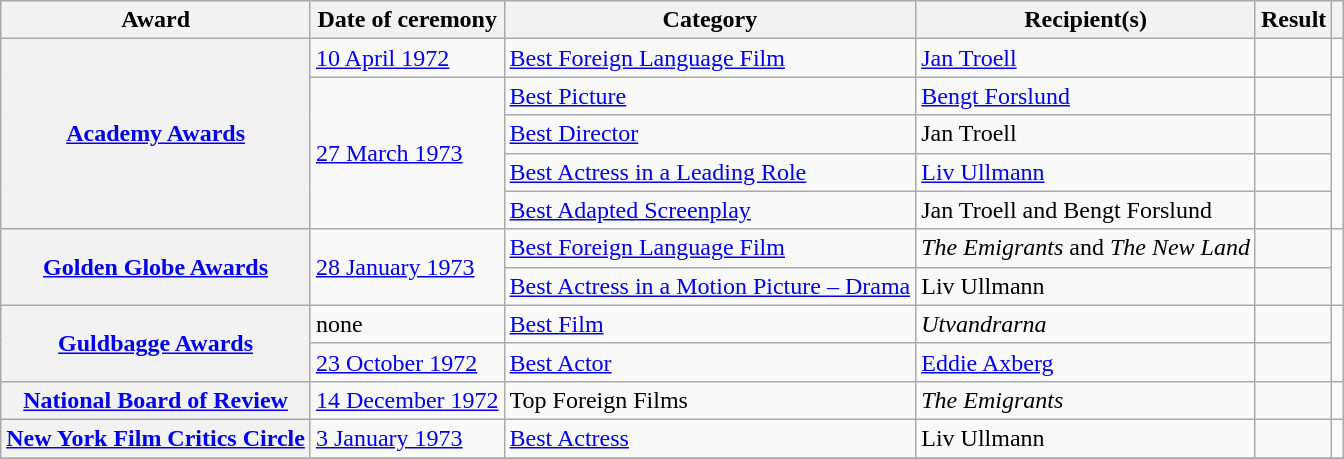<table class="wikitable plainrowheaders sortable">
<tr>
<th scope="col">Award</th>
<th scope="col">Date of ceremony</th>
<th scope="col">Category</th>
<th scope="col">Recipient(s)</th>
<th scope="col">Result</th>
<th scope="col" class="unsortable"></th>
</tr>
<tr>
<th scope="row" rowspan=5><a href='#'>Academy Awards</a></th>
<td rowspan="1"><a href='#'>10 April 1972</a></td>
<td><a href='#'>Best Foreign Language Film</a></td>
<td><a href='#'>Jan Troell</a></td>
<td></td>
<td rowspan="1"></td>
</tr>
<tr>
<td rowspan="4"><a href='#'>27 March 1973</a></td>
<td><a href='#'>Best Picture</a></td>
<td><a href='#'>Bengt Forslund</a></td>
<td></td>
<td rowspan="4"></td>
</tr>
<tr>
<td><a href='#'>Best Director</a></td>
<td>Jan Troell</td>
<td></td>
</tr>
<tr>
<td><a href='#'>Best Actress in a Leading Role</a></td>
<td><a href='#'>Liv Ullmann</a></td>
<td></td>
</tr>
<tr>
<td><a href='#'>Best Adapted Screenplay</a></td>
<td>Jan Troell and Bengt Forslund</td>
<td></td>
</tr>
<tr>
<th scope="row" rowspan=2><a href='#'>Golden Globe Awards</a></th>
<td rowspan="2"><a href='#'>28 January 1973</a></td>
<td><a href='#'>Best Foreign Language Film</a></td>
<td><em>The Emigrants</em> and <em>The New Land</em></td>
<td></td>
<td rowspan="2"></td>
</tr>
<tr>
<td><a href='#'>Best Actress in a Motion Picture – Drama</a></td>
<td>Liv Ullmann</td>
<td></td>
</tr>
<tr>
<th scope="row" rowspan=2><a href='#'>Guldbagge Awards</a></th>
<td rowspan="1">none</td>
<td><a href='#'>Best Film</a></td>
<td><em>Utvandrarna </em></td>
<td></td>
<td rowspan="2"></td>
</tr>
<tr>
<td rowspan="1"><a href='#'>	23 October 1972</a></td>
<td><a href='#'>Best Actor</a></td>
<td><a href='#'>Eddie Axberg</a></td>
<td></td>
</tr>
<tr>
<th scope="row"><a href='#'>National Board of Review</a></th>
<td rowspan="1"><a href='#'>14 December 1972</a></td>
<td>Top Foreign Films</td>
<td><em>The Emigrants</em></td>
<td></td>
<td rowspan="1"></td>
</tr>
<tr>
<th scope="row"><a href='#'>New York Film Critics Circle</a></th>
<td rowspan="1"><a href='#'>3 January 1973</a></td>
<td><a href='#'>Best Actress</a></td>
<td>Liv Ullmann</td>
<td></td>
<td rowspan="1"></td>
</tr>
<tr>
</tr>
</table>
